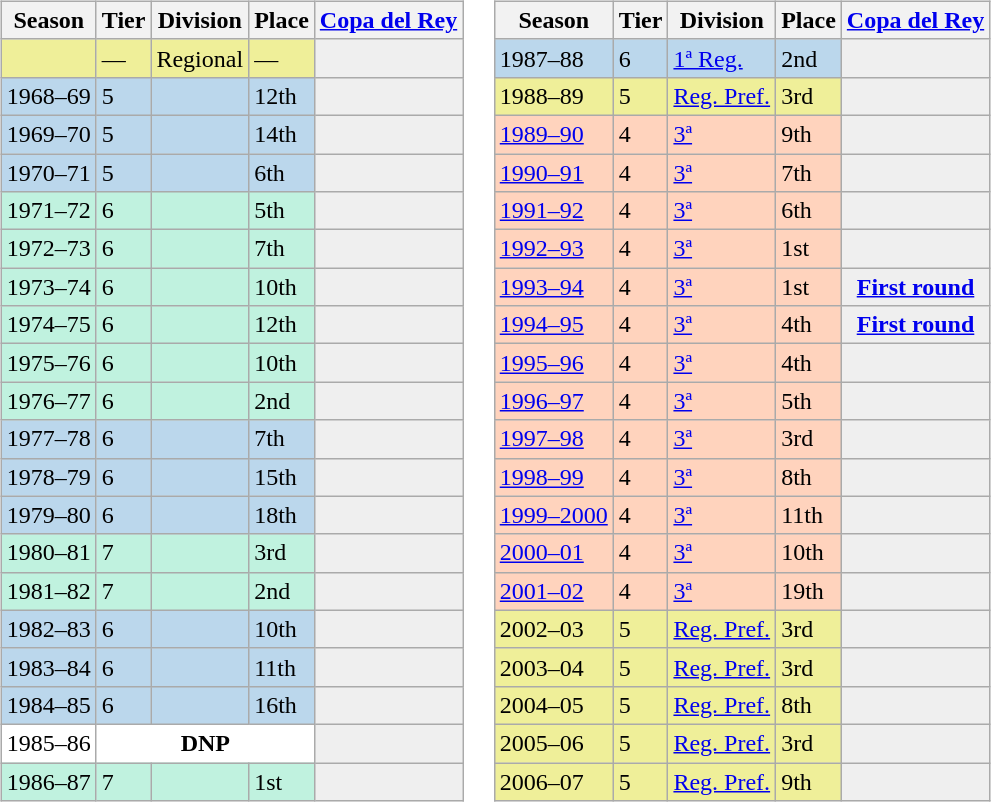<table>
<tr>
<td style="vertical-align:top; width=0%"><br><table class="wikitable">
<tr style="background:#f0f6fa;">
<th>Season</th>
<th>Tier</th>
<th>Division</th>
<th>Place</th>
<th><a href='#'>Copa del Rey</a></th>
</tr>
<tr>
<td style="background:#EFEF99;"></td>
<td style="background:#EFEF99;">—</td>
<td style="background:#EFEF99;">Regional</td>
<td style="background:#EFEF99;">—</td>
<th style="background:#efefef;"></th>
</tr>
<tr>
<td style="background:#BBD7EC;">1968–69</td>
<td style="background:#BBD7EC;">5</td>
<td style="background:#BBD7EC;"></td>
<td style="background:#BBD7EC;">12th</td>
<th style="background:#efefef;"></th>
</tr>
<tr>
<td style="background:#BBD7EC;">1969–70</td>
<td style="background:#BBD7EC;">5</td>
<td style="background:#BBD7EC;"></td>
<td style="background:#BBD7EC;">14th</td>
<th style="background:#efefef;"></th>
</tr>
<tr>
<td style="background:#BBD7EC;">1970–71</td>
<td style="background:#BBD7EC;">5</td>
<td style="background:#BBD7EC;"></td>
<td style="background:#BBD7EC;">6th</td>
<th style="background:#efefef;"></th>
</tr>
<tr>
<td style="background:#C0F2DF;">1971–72</td>
<td style="background:#C0F2DF;">6</td>
<td style="background:#C0F2DF;"></td>
<td style="background:#C0F2DF;">5th</td>
<td style="background:#efefef;"></td>
</tr>
<tr>
<td style="background:#C0F2DF;">1972–73</td>
<td style="background:#C0F2DF;">6</td>
<td style="background:#C0F2DF;"></td>
<td style="background:#C0F2DF;">7th</td>
<td style="background:#efefef;"></td>
</tr>
<tr>
<td style="background:#C0F2DF;">1973–74</td>
<td style="background:#C0F2DF;">6</td>
<td style="background:#C0F2DF;"></td>
<td style="background:#C0F2DF;">10th</td>
<td style="background:#efefef;"></td>
</tr>
<tr>
<td style="background:#C0F2DF;">1974–75</td>
<td style="background:#C0F2DF;">6</td>
<td style="background:#C0F2DF;"></td>
<td style="background:#C0F2DF;">12th</td>
<td style="background:#efefef;"></td>
</tr>
<tr>
<td style="background:#C0F2DF;">1975–76</td>
<td style="background:#C0F2DF;">6</td>
<td style="background:#C0F2DF;"></td>
<td style="background:#C0F2DF;">10th</td>
<td style="background:#efefef;"></td>
</tr>
<tr>
<td style="background:#C0F2DF;">1976–77</td>
<td style="background:#C0F2DF;">6</td>
<td style="background:#C0F2DF;"></td>
<td style="background:#C0F2DF;">2nd</td>
<td style="background:#efefef;"></td>
</tr>
<tr>
<td style="background:#BBD7EC;">1977–78</td>
<td style="background:#BBD7EC;">6</td>
<td style="background:#BBD7EC;"></td>
<td style="background:#BBD7EC;">7th</td>
<th style="background:#efefef;"></th>
</tr>
<tr>
<td style="background:#BBD7EC;">1978–79</td>
<td style="background:#BBD7EC;">6</td>
<td style="background:#BBD7EC;"></td>
<td style="background:#BBD7EC;">15th</td>
<th style="background:#efefef;"></th>
</tr>
<tr>
<td style="background:#BBD7EC;">1979–80</td>
<td style="background:#BBD7EC;">6</td>
<td style="background:#BBD7EC;"></td>
<td style="background:#BBD7EC;">18th</td>
<th style="background:#efefef;"></th>
</tr>
<tr>
<td style="background:#C0F2DF;">1980–81</td>
<td style="background:#C0F2DF;">7</td>
<td style="background:#C0F2DF;"></td>
<td style="background:#C0F2DF;">3rd</td>
<td style="background:#efefef;"></td>
</tr>
<tr>
<td style="background:#C0F2DF;">1981–82</td>
<td style="background:#C0F2DF;">7</td>
<td style="background:#C0F2DF;"></td>
<td style="background:#C0F2DF;">2nd</td>
<td style="background:#efefef;"></td>
</tr>
<tr>
<td style="background:#BBD7EC;">1982–83</td>
<td style="background:#BBD7EC;">6</td>
<td style="background:#BBD7EC;"></td>
<td style="background:#BBD7EC;">10th</td>
<th style="background:#efefef;"></th>
</tr>
<tr>
<td style="background:#BBD7EC;">1983–84</td>
<td style="background:#BBD7EC;">6</td>
<td style="background:#BBD7EC;"></td>
<td style="background:#BBD7EC;">11th</td>
<th style="background:#efefef;"></th>
</tr>
<tr>
<td style="background:#BBD7EC;">1984–85</td>
<td style="background:#BBD7EC;">6</td>
<td style="background:#BBD7EC;"></td>
<td style="background:#BBD7EC;">16th</td>
<th style="background:#efefef;"></th>
</tr>
<tr>
<td style="background:#FFFFFF;">1985–86</td>
<th style="background:#FFFFFF;" colspan="3">DNP</th>
<th style="background:#efefef;"></th>
</tr>
<tr>
<td style="background:#C0F2DF;">1986–87</td>
<td style="background:#C0F2DF;">7</td>
<td style="background:#C0F2DF;"></td>
<td style="background:#C0F2DF;">1st</td>
<td style="background:#efefef;"></td>
</tr>
</table>
</td>
<td style="vertical-align:top; width=0%"><br><table class="wikitable">
<tr style="background:#f0f6fa;">
<th>Season</th>
<th>Tier</th>
<th>Division</th>
<th>Place</th>
<th><a href='#'>Copa del Rey</a></th>
</tr>
<tr>
<td style="background:#BBD7EC;">1987–88</td>
<td style="background:#BBD7EC;">6</td>
<td style="background:#BBD7EC;"><a href='#'>1ª Reg.</a></td>
<td style="background:#BBD7EC;">2nd</td>
<th style="background:#efefef;"></th>
</tr>
<tr>
<td style="background:#EFEF99;">1988–89</td>
<td style="background:#EFEF99;">5</td>
<td style="background:#EFEF99;"><a href='#'>Reg. Pref.</a></td>
<td style="background:#EFEF99;">3rd</td>
<th style="background:#efefef;"></th>
</tr>
<tr>
<td style="background:#FFD3BD;"><a href='#'>1989–90</a></td>
<td style="background:#FFD3BD;">4</td>
<td style="background:#FFD3BD;"><a href='#'>3ª</a></td>
<td style="background:#FFD3BD;">9th</td>
<th style="background:#efefef;"></th>
</tr>
<tr>
<td style="background:#FFD3BD;"><a href='#'>1990–91</a></td>
<td style="background:#FFD3BD;">4</td>
<td style="background:#FFD3BD;"><a href='#'>3ª</a></td>
<td style="background:#FFD3BD;">7th</td>
<th style="background:#efefef;"></th>
</tr>
<tr>
<td style="background:#FFD3BD;"><a href='#'>1991–92</a></td>
<td style="background:#FFD3BD;">4</td>
<td style="background:#FFD3BD;"><a href='#'>3ª</a></td>
<td style="background:#FFD3BD;">6th</td>
<th style="background:#efefef;"></th>
</tr>
<tr>
<td style="background:#FFD3BD;"><a href='#'>1992–93</a></td>
<td style="background:#FFD3BD;">4</td>
<td style="background:#FFD3BD;"><a href='#'>3ª</a></td>
<td style="background:#FFD3BD;">1st</td>
<th style="background:#efefef;"></th>
</tr>
<tr>
<td style="background:#FFD3BD;"><a href='#'>1993–94</a></td>
<td style="background:#FFD3BD;">4</td>
<td style="background:#FFD3BD;"><a href='#'>3ª</a></td>
<td style="background:#FFD3BD;">1st</td>
<th style="background:#efefef;"><a href='#'>First round</a></th>
</tr>
<tr>
<td style="background:#FFD3BD;"><a href='#'>1994–95</a></td>
<td style="background:#FFD3BD;">4</td>
<td style="background:#FFD3BD;"><a href='#'>3ª</a></td>
<td style="background:#FFD3BD;">4th</td>
<th style="background:#efefef;"><a href='#'>First round</a></th>
</tr>
<tr>
<td style="background:#FFD3BD;"><a href='#'>1995–96</a></td>
<td style="background:#FFD3BD;">4</td>
<td style="background:#FFD3BD;"><a href='#'>3ª</a></td>
<td style="background:#FFD3BD;">4th</td>
<th style="background:#efefef;"></th>
</tr>
<tr>
<td style="background:#FFD3BD;"><a href='#'>1996–97</a></td>
<td style="background:#FFD3BD;">4</td>
<td style="background:#FFD3BD;"><a href='#'>3ª</a></td>
<td style="background:#FFD3BD;">5th</td>
<th style="background:#efefef;"></th>
</tr>
<tr>
<td style="background:#FFD3BD;"><a href='#'>1997–98</a></td>
<td style="background:#FFD3BD;">4</td>
<td style="background:#FFD3BD;"><a href='#'>3ª</a></td>
<td style="background:#FFD3BD;">3rd</td>
<th style="background:#efefef;"></th>
</tr>
<tr>
<td style="background:#FFD3BD;"><a href='#'>1998–99</a></td>
<td style="background:#FFD3BD;">4</td>
<td style="background:#FFD3BD;"><a href='#'>3ª</a></td>
<td style="background:#FFD3BD;">8th</td>
<th style="background:#efefef;"></th>
</tr>
<tr>
<td style="background:#FFD3BD;"><a href='#'>1999–2000</a></td>
<td style="background:#FFD3BD;">4</td>
<td style="background:#FFD3BD;"><a href='#'>3ª</a></td>
<td style="background:#FFD3BD;">11th</td>
<th style="background:#efefef;"></th>
</tr>
<tr>
<td style="background:#FFD3BD;"><a href='#'>2000–01</a></td>
<td style="background:#FFD3BD;">4</td>
<td style="background:#FFD3BD;"><a href='#'>3ª</a></td>
<td style="background:#FFD3BD;">10th</td>
<th style="background:#efefef;"></th>
</tr>
<tr>
<td style="background:#FFD3BD;"><a href='#'>2001–02</a></td>
<td style="background:#FFD3BD;">4</td>
<td style="background:#FFD3BD;"><a href='#'>3ª</a></td>
<td style="background:#FFD3BD;">19th</td>
<th style="background:#efefef;"></th>
</tr>
<tr>
<td style="background:#EFEF99;">2002–03</td>
<td style="background:#EFEF99;">5</td>
<td style="background:#EFEF99;"><a href='#'>Reg. Pref.</a></td>
<td style="background:#EFEF99;">3rd</td>
<th style="background:#efefef;"></th>
</tr>
<tr>
<td style="background:#EFEF99;">2003–04</td>
<td style="background:#EFEF99;">5</td>
<td style="background:#EFEF99;"><a href='#'>Reg. Pref.</a></td>
<td style="background:#EFEF99;">3rd</td>
<th style="background:#efefef;"></th>
</tr>
<tr>
<td style="background:#EFEF99;">2004–05</td>
<td style="background:#EFEF99;">5</td>
<td style="background:#EFEF99;"><a href='#'>Reg. Pref.</a></td>
<td style="background:#EFEF99;">8th</td>
<th style="background:#efefef;"></th>
</tr>
<tr>
<td style="background:#EFEF99;">2005–06</td>
<td style="background:#EFEF99;">5</td>
<td style="background:#EFEF99;"><a href='#'>Reg. Pref.</a></td>
<td style="background:#EFEF99;">3rd</td>
<th style="background:#efefef;"></th>
</tr>
<tr>
<td style="background:#EFEF99;">2006–07</td>
<td style="background:#EFEF99;">5</td>
<td style="background:#EFEF99;"><a href='#'>Reg. Pref.</a></td>
<td style="background:#EFEF99;">9th</td>
<th style="background:#efefef;"></th>
</tr>
</table>
</td>
</tr>
</table>
